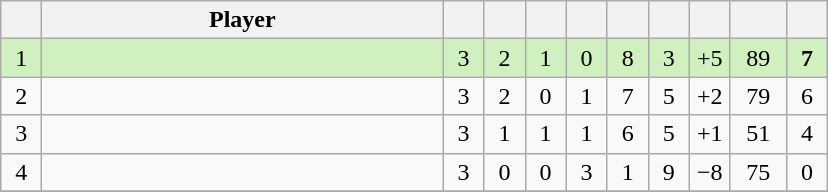<table class="wikitable" style="text-align:center;">
<tr>
<th width=20></th>
<th width=260>Player</th>
<th width=20></th>
<th width=20></th>
<th width=20></th>
<th width=20></th>
<th width=20></th>
<th width=20></th>
<th width=20></th>
<th width=30></th>
<th width=20></th>
</tr>
<tr style="background:#D0F0C0;">
<td>1</td>
<td align=left> <small></small></td>
<td>3</td>
<td>2</td>
<td>1</td>
<td>0</td>
<td>8</td>
<td>3</td>
<td>+5</td>
<td>89</td>
<td><strong>7</strong></td>
</tr>
<tr>
<td>2</td>
<td align=left> <small></small></td>
<td>3</td>
<td>2</td>
<td>0</td>
<td>1</td>
<td>7</td>
<td>5</td>
<td>+2</td>
<td>79</td>
<td>6</td>
</tr>
<tr>
<td>3</td>
<td align=left> <small></small></td>
<td>3</td>
<td>1</td>
<td>1</td>
<td>1</td>
<td>6</td>
<td>5</td>
<td>+1</td>
<td>51</td>
<td>4</td>
</tr>
<tr>
<td>4</td>
<td align=left> <small></small></td>
<td>3</td>
<td>0</td>
<td>0</td>
<td>3</td>
<td>1</td>
<td>9</td>
<td>−8</td>
<td>75</td>
<td>0</td>
</tr>
<tr>
</tr>
</table>
